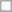<table class="wikitable">
<tr>
<td></td>
</tr>
<tr>
</tr>
</table>
